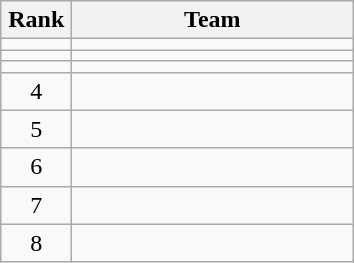<table class="wikitable" style="text-align: center;">
<tr>
<th width=40>Rank</th>
<th width=180>Team</th>
</tr>
<tr>
<td></td>
<td style="text-align:left;"></td>
</tr>
<tr>
<td></td>
<td style="text-align:left;"></td>
</tr>
<tr>
<td></td>
<td style="text-align:left;"></td>
</tr>
<tr>
<td>4</td>
<td style="text-align:left;"></td>
</tr>
<tr align=center>
<td>5</td>
<td style="text-align:left;"></td>
</tr>
<tr align=center>
<td>6</td>
<td style="text-align:left;"></td>
</tr>
<tr align=center>
<td>7</td>
<td style="text-align:left;"></td>
</tr>
<tr align=center>
<td>8</td>
<td style="text-align:left;"></td>
</tr>
</table>
